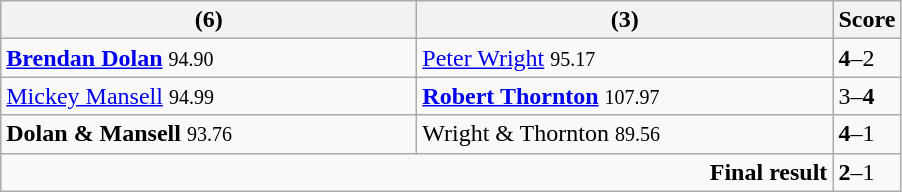<table class="wikitable">
<tr>
<th width=270><strong></strong> (6)</th>
<th width=270> (3)</th>
<th>Score</th>
</tr>
<tr>
<td><strong><a href='#'>Brendan Dolan</a></strong> <small><span>94.90</span></small></td>
<td><a href='#'>Peter Wright</a> <small><span>95.17</span></small></td>
<td><strong>4</strong>–2</td>
</tr>
<tr>
<td><a href='#'>Mickey Mansell</a> <small><span>94.99</span></small></td>
<td><strong><a href='#'>Robert Thornton</a></strong> <small><span>107.97</span></small></td>
<td>3–<strong>4</strong></td>
</tr>
<tr>
<td><strong>Dolan & Mansell</strong> <small><span>93.76</span></small></td>
<td>Wright & Thornton <small><span>89.56</span></small></td>
<td><strong>4</strong>–1</td>
</tr>
<tr>
<td colspan="2" align="right"><strong>Final result</strong></td>
<td><strong>2</strong>–1</td>
</tr>
</table>
